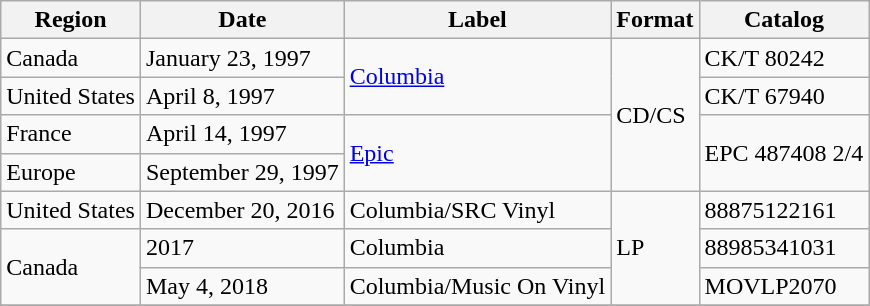<table class="wikitable">
<tr>
<th>Region</th>
<th>Date</th>
<th>Label</th>
<th>Format</th>
<th>Catalog</th>
</tr>
<tr>
<td rowspan="1">Canada</td>
<td rowspan="1">January 23, 1997</td>
<td rowspan="2"><a href='#'>Columbia</a></td>
<td rowspan="4">CD/CS</td>
<td rowspan="1">CK/T 80242</td>
</tr>
<tr>
<td rowspan="1">United States</td>
<td rowspan="1">April 8, 1997</td>
<td rowspan="1">CK/T 67940</td>
</tr>
<tr>
<td rowspan="1">France</td>
<td rowspan="1">April 14, 1997</td>
<td rowspan="2"><a href='#'>Epic</a></td>
<td rowspan="2">EPC 487408 2/4</td>
</tr>
<tr>
<td rowspan="1">Europe</td>
<td rowspan="1">September 29, 1997</td>
</tr>
<tr>
<td rowspan="1">United States</td>
<td rowspan="1">December 20, 2016</td>
<td rowspan="1">Columbia/SRC Vinyl</td>
<td rowspan="3">LP</td>
<td rowspan="1">88875122161</td>
</tr>
<tr>
<td rowspan="2">Canada</td>
<td rowspan="1">2017</td>
<td rowspan="1">Columbia</td>
<td rowspan="1">88985341031</td>
</tr>
<tr>
<td rowspan="1">May 4, 2018</td>
<td rowspan="1">Columbia/Music On Vinyl</td>
<td rowspan="1">MOVLP2070</td>
</tr>
<tr>
</tr>
</table>
